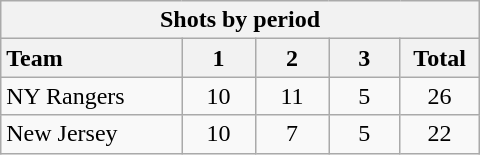<table class="wikitable" style="width:20em; text-align:right;">
<tr>
<th colspan=5>Shots by period</th>
</tr>
<tr>
<th style="width:8em; text-align:left;">Team</th>
<th style="width:3em;">1</th>
<th style="width:3em;">2</th>
<th style="width:3em;">3</th>
<th style="width:3em;">Total</th>
</tr>
<tr>
<td style="text-align:left;">NY Rangers</td>
<td align=center>10</td>
<td align=center>11</td>
<td align=center>5</td>
<td align=center>26</td>
</tr>
<tr>
<td style="text-align:left;">New Jersey</td>
<td align=center>10</td>
<td align=center>7</td>
<td align=center>5</td>
<td align=center>22</td>
</tr>
</table>
